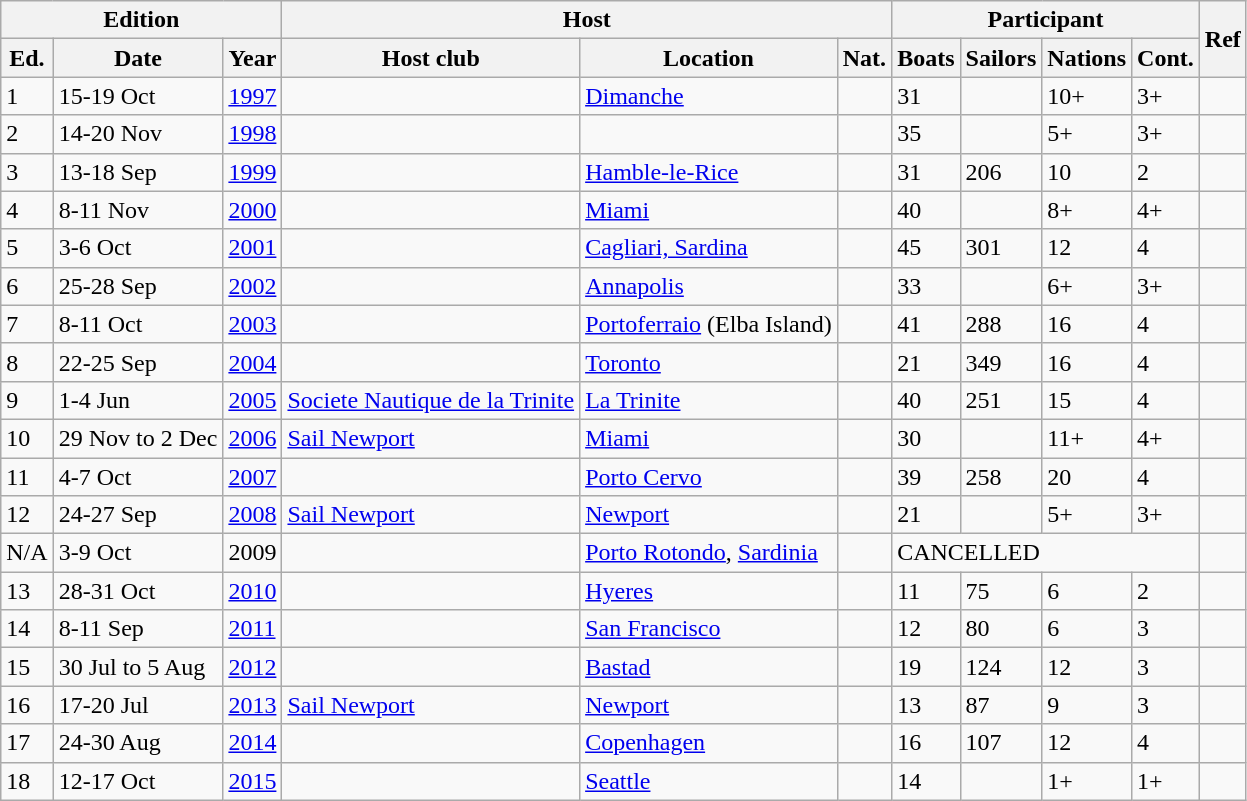<table class="wikitable sortable">
<tr>
<th colspan=3>Edition</th>
<th colspan=3>Host</th>
<th colspan=4>Participant</th>
<th rowspan=2>Ref</th>
</tr>
<tr>
<th>Ed.</th>
<th>Date</th>
<th>Year</th>
<th>Host club</th>
<th>Location</th>
<th>Nat.</th>
<th>Boats</th>
<th>Sailors</th>
<th>Nations</th>
<th>Cont.</th>
</tr>
<tr>
<td>1</td>
<td>15-19 Oct</td>
<td><a href='#'>1997</a></td>
<td></td>
<td><a href='#'>Dimanche</a></td>
<td></td>
<td>31</td>
<td></td>
<td>10+</td>
<td>3+</td>
<td></td>
</tr>
<tr>
<td>2</td>
<td>14-20 Nov</td>
<td><a href='#'>1998</a></td>
<td></td>
<td></td>
<td></td>
<td>35</td>
<td></td>
<td>5+</td>
<td>3+</td>
<td></td>
</tr>
<tr>
<td>3</td>
<td>13-18 Sep</td>
<td><a href='#'>1999</a></td>
<td></td>
<td><a href='#'>Hamble-le-Rice</a></td>
<td></td>
<td>31</td>
<td>206</td>
<td>10</td>
<td>2</td>
<td></td>
</tr>
<tr>
<td>4</td>
<td>8-11 Nov</td>
<td><a href='#'>2000</a></td>
<td></td>
<td><a href='#'>Miami</a></td>
<td></td>
<td>40</td>
<td></td>
<td>8+</td>
<td>4+</td>
<td></td>
</tr>
<tr>
<td>5</td>
<td>3-6 Oct</td>
<td><a href='#'>2001</a></td>
<td></td>
<td><a href='#'>Cagliari, Sardina</a></td>
<td></td>
<td>45</td>
<td>301</td>
<td>12</td>
<td>4</td>
<td></td>
</tr>
<tr>
<td>6</td>
<td>25-28 Sep</td>
<td><a href='#'>2002</a></td>
<td></td>
<td><a href='#'>Annapolis</a></td>
<td></td>
<td>33</td>
<td></td>
<td>6+</td>
<td>3+</td>
<td></td>
</tr>
<tr>
<td>7</td>
<td>8-11 Oct</td>
<td><a href='#'>2003</a></td>
<td></td>
<td><a href='#'>Portoferraio</a> (Elba Island)</td>
<td></td>
<td>41</td>
<td>288</td>
<td>16</td>
<td>4</td>
<td></td>
</tr>
<tr>
<td>8</td>
<td>22-25 Sep</td>
<td><a href='#'>2004</a></td>
<td></td>
<td><a href='#'>Toronto</a></td>
<td></td>
<td>21</td>
<td>349</td>
<td>16</td>
<td>4</td>
<td></td>
</tr>
<tr>
<td>9</td>
<td>1-4 Jun</td>
<td><a href='#'>2005</a></td>
<td><a href='#'>Societe Nautique de la Trinite</a></td>
<td><a href='#'>La Trinite</a></td>
<td></td>
<td>40</td>
<td>251</td>
<td>15</td>
<td>4</td>
<td></td>
</tr>
<tr>
<td>10</td>
<td>29 Nov to 2 Dec</td>
<td><a href='#'>2006</a></td>
<td><a href='#'>Sail Newport</a></td>
<td><a href='#'>Miami</a></td>
<td></td>
<td>30</td>
<td></td>
<td>11+</td>
<td>4+</td>
<td></td>
</tr>
<tr>
<td>11</td>
<td>4-7 Oct</td>
<td><a href='#'>2007</a></td>
<td></td>
<td><a href='#'>Porto Cervo</a></td>
<td></td>
<td>39</td>
<td>258</td>
<td>20</td>
<td>4</td>
<td></td>
</tr>
<tr>
<td>12</td>
<td>24-27 Sep</td>
<td><a href='#'>2008</a></td>
<td><a href='#'>Sail Newport</a></td>
<td><a href='#'>Newport</a></td>
<td></td>
<td>21</td>
<td></td>
<td>5+</td>
<td>3+</td>
<td></td>
</tr>
<tr>
<td>N/A</td>
<td>3-9 Oct</td>
<td>2009</td>
<td></td>
<td><a href='#'>Porto Rotondo</a>, <a href='#'>Sardinia</a></td>
<td></td>
<td colspan=4>CANCELLED</td>
<td></td>
</tr>
<tr>
<td>13</td>
<td>28-31 Oct</td>
<td><a href='#'>2010</a></td>
<td></td>
<td><a href='#'>Hyeres</a></td>
<td></td>
<td>11</td>
<td>75</td>
<td>6</td>
<td>2</td>
<td></td>
</tr>
<tr>
<td>14</td>
<td>8-11 Sep</td>
<td><a href='#'>2011</a></td>
<td></td>
<td><a href='#'>San Francisco</a></td>
<td></td>
<td>12</td>
<td>80</td>
<td>6</td>
<td>3</td>
<td></td>
</tr>
<tr>
<td>15</td>
<td>30 Jul to 5 Aug</td>
<td><a href='#'>2012</a></td>
<td></td>
<td><a href='#'>Bastad</a></td>
<td></td>
<td>19</td>
<td>124</td>
<td>12</td>
<td>3</td>
<td></td>
</tr>
<tr>
<td>16</td>
<td>17-20 Jul</td>
<td><a href='#'>2013</a></td>
<td><a href='#'>Sail Newport</a></td>
<td><a href='#'>Newport</a></td>
<td></td>
<td>13</td>
<td>87</td>
<td>9</td>
<td>3</td>
<td></td>
</tr>
<tr>
<td>17</td>
<td>24-30 Aug</td>
<td><a href='#'>2014</a></td>
<td></td>
<td><a href='#'>Copenhagen</a></td>
<td></td>
<td>16</td>
<td>107</td>
<td>12</td>
<td>4</td>
<td></td>
</tr>
<tr>
<td>18</td>
<td>12-17 Oct</td>
<td><a href='#'>2015</a></td>
<td></td>
<td><a href='#'>Seattle</a></td>
<td></td>
<td>14</td>
<td></td>
<td>1+</td>
<td>1+</td>
<td></td>
</tr>
</table>
